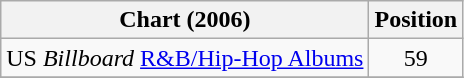<table class="wikitable">
<tr>
<th>Chart (2006)</th>
<th>Position</th>
</tr>
<tr>
<td>US <em>Billboard</em> <a href='#'>R&B/Hip-Hop Albums</a></td>
<td align="center">59</td>
</tr>
<tr>
</tr>
</table>
